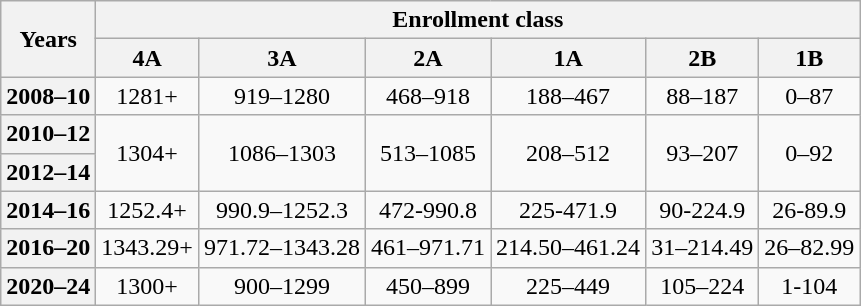<table class="wikitable" style="text-align:center;font-size:100%;">
<tr>
<th rowspan=2>Years</th>
<th colspan=6>Enrollment class</th>
</tr>
<tr>
<th>4A</th>
<th>3A</th>
<th>2A</th>
<th>1A</th>
<th>2B</th>
<th>1B</th>
</tr>
<tr>
<th>2008–10</th>
<td>1281+</td>
<td>919–1280</td>
<td>468–918</td>
<td>188–467</td>
<td>88–187</td>
<td>0–87</td>
</tr>
<tr>
<th>2010–12</th>
<td rowspan=2>1304+</td>
<td rowspan=2>1086–1303</td>
<td rowspan=2>513–1085</td>
<td rowspan=2>208–512</td>
<td rowspan=2>93–207</td>
<td rowspan=2>0–92</td>
</tr>
<tr>
<th>2012–14</th>
</tr>
<tr>
<th>2014–16</th>
<td>1252.4+</td>
<td>990.9–1252.3</td>
<td>472-990.8</td>
<td>225-471.9</td>
<td>90-224.9</td>
<td>26-89.9</td>
</tr>
<tr>
<th>2016–20</th>
<td>1343.29+</td>
<td>971.72–1343.28</td>
<td>461–971.71</td>
<td>214.50–461.24</td>
<td>31–214.49</td>
<td>26–82.99</td>
</tr>
<tr>
<th>2020–24</th>
<td>1300+</td>
<td>900–1299</td>
<td>450–899</td>
<td>225–449</td>
<td>105–224</td>
<td>1-104<br></td>
</tr>
</table>
